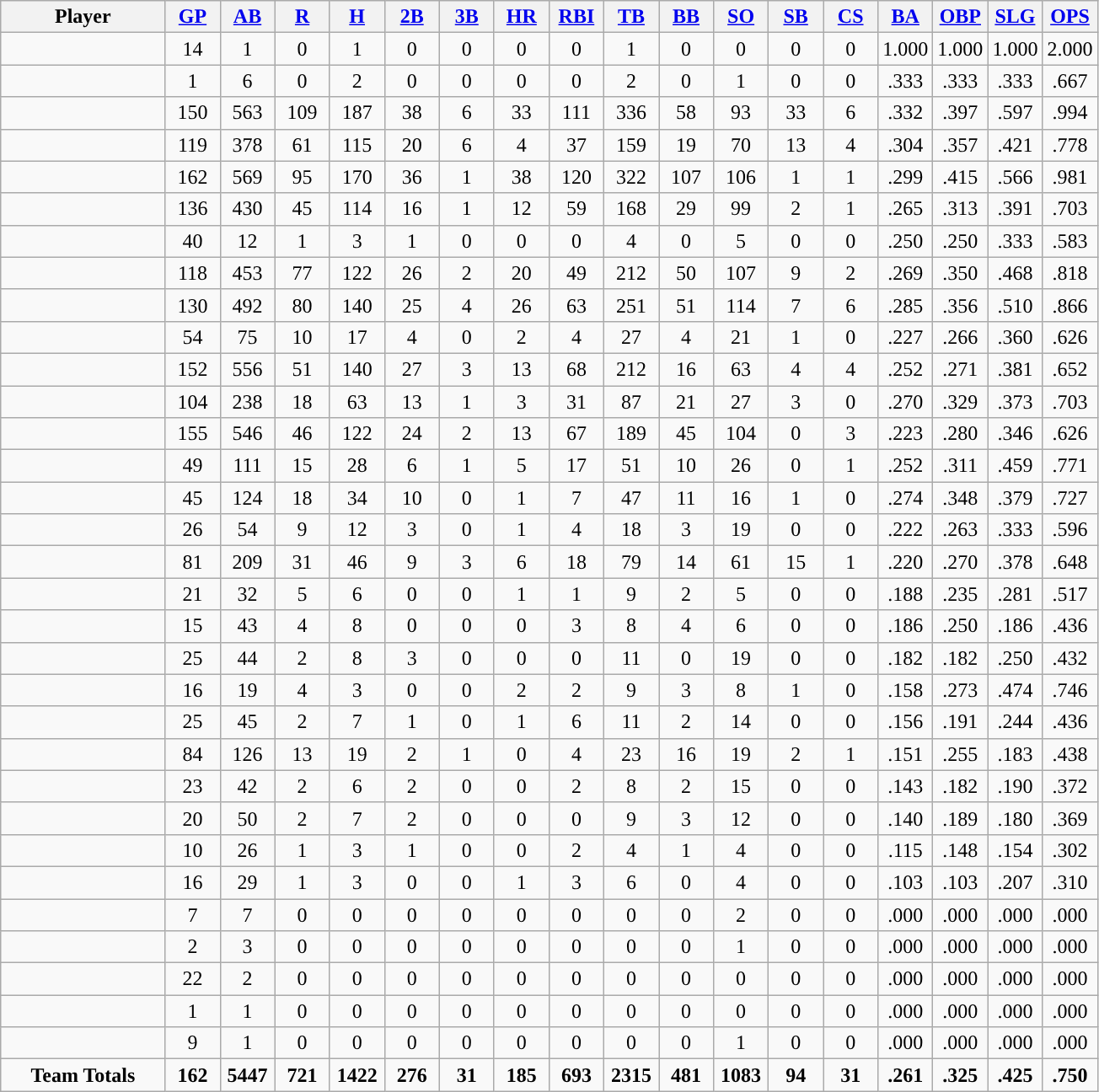<table class="wikitable sortable">
<tr>
<th bgcolor="#DDDDFF" width="15%">Player</th>
<th bgcolor="#DDDDFF" width="5%"><a href='#'>GP</a></th>
<th bgcolor="#DDDDFF" width="5%"><a href='#'>AB</a></th>
<th bgcolor="#DDDDFF" width="5%"><a href='#'>R</a></th>
<th bgcolor="#DDDDFF" width="5%"><a href='#'>H</a></th>
<th bgcolor="#DDDDFF" width="5%"><a href='#'>2B</a></th>
<th bgcolor="#DDDDFF" width="5%"><a href='#'>3B</a></th>
<th bgcolor="#DDDDFF" width="5%"><a href='#'>HR</a></th>
<th bgcolor="#DDDDFF" width="5%"><a href='#'>RBI</a></th>
<th bgcolor="#DDDDFF" width="5%"><a href='#'>TB</a></th>
<th bgcolor="#DDDDFF" width="5%"><a href='#'>BB</a></th>
<th bgcolor="#DDDDFF" width="5%"><a href='#'>SO</a></th>
<th bgcolor="#DDDDFF" width="5%"><a href='#'>SB</a></th>
<th bgcolor="#DDDDFF" width="5%"><a href='#'>CS</a></th>
<th bgcolor="#DDDDFF" width="5%"><a href='#'>BA</a></th>
<th bgcolor="#DDDDFF" width="5%"><a href='#'>OBP</a></th>
<th bgcolor="#DDDDFF" width="5%"><a href='#'>SLG</a></th>
<th bgcolor="#DDDDFF" width="5%"><a href='#'>OPS</a></th>
</tr>
<tr align="center">
<td></td>
<td>14</td>
<td>1</td>
<td>0</td>
<td>1</td>
<td>0</td>
<td>0</td>
<td>0</td>
<td>0</td>
<td>1</td>
<td>0</td>
<td>0</td>
<td>0</td>
<td>0</td>
<td>1.000</td>
<td>1.000</td>
<td>1.000</td>
<td>2.000</td>
</tr>
<tr align="center">
<td></td>
<td>1</td>
<td>6</td>
<td>0</td>
<td>2</td>
<td>0</td>
<td>0</td>
<td>0</td>
<td>0</td>
<td>2</td>
<td>0</td>
<td>1</td>
<td>0</td>
<td>0</td>
<td>.333</td>
<td>.333</td>
<td>.333</td>
<td>.667</td>
</tr>
<tr align="center">
<td><strong></strong></td>
<td>150</td>
<td>563</td>
<td>109</td>
<td>187</td>
<td>38</td>
<td>6</td>
<td>33</td>
<td>111</td>
<td>336</td>
<td>58</td>
<td>93</td>
<td>33</td>
<td>6</td>
<td>.332</td>
<td>.397</td>
<td>.597</td>
<td>.994</td>
</tr>
<tr align="center">
<td><strong></strong></td>
<td>119</td>
<td>378</td>
<td>61</td>
<td>115</td>
<td>20</td>
<td>6</td>
<td>4</td>
<td>37</td>
<td>159</td>
<td>19</td>
<td>70</td>
<td>13</td>
<td>4</td>
<td>.304</td>
<td>.357</td>
<td>.421</td>
<td>.778</td>
</tr>
<tr align="center">
<td><strong></strong></td>
<td>162</td>
<td>569</td>
<td>95</td>
<td>170</td>
<td>36</td>
<td>1</td>
<td>38</td>
<td>120</td>
<td>322</td>
<td>107</td>
<td>106</td>
<td>1</td>
<td>1</td>
<td>.299</td>
<td>.415</td>
<td>.566</td>
<td>.981</td>
</tr>
<tr align="center">
<td><strong></strong></td>
<td>136</td>
<td>430</td>
<td>45</td>
<td>114</td>
<td>16</td>
<td>1</td>
<td>12</td>
<td>59</td>
<td>168</td>
<td>29</td>
<td>99</td>
<td>2</td>
<td>1</td>
<td>.265</td>
<td>.313</td>
<td>.391</td>
<td>.703</td>
</tr>
<tr align="center">
<td></td>
<td>40</td>
<td>12</td>
<td>1</td>
<td>3</td>
<td>1</td>
<td>0</td>
<td>0</td>
<td>0</td>
<td>4</td>
<td>0</td>
<td>5</td>
<td>0</td>
<td>0</td>
<td>.250</td>
<td>.250</td>
<td>.333</td>
<td>.583</td>
</tr>
<tr align="center">
<td><strong></strong></td>
<td>118</td>
<td>453</td>
<td>77</td>
<td>122</td>
<td>26</td>
<td>2</td>
<td>20</td>
<td>49</td>
<td>212</td>
<td>50</td>
<td>107</td>
<td>9</td>
<td>2</td>
<td>.269</td>
<td>.350</td>
<td>.468</td>
<td>.818</td>
</tr>
<tr align="center">
<td><strong></strong></td>
<td>130</td>
<td>492</td>
<td>80</td>
<td>140</td>
<td>25</td>
<td>4</td>
<td>26</td>
<td>63</td>
<td>251</td>
<td>51</td>
<td>114</td>
<td>7</td>
<td>6</td>
<td>.285</td>
<td>.356</td>
<td>.510</td>
<td>.866</td>
</tr>
<tr align="center">
<td></td>
<td>54</td>
<td>75</td>
<td>10</td>
<td>17</td>
<td>4</td>
<td>0</td>
<td>2</td>
<td>4</td>
<td>27</td>
<td>4</td>
<td>21</td>
<td>1</td>
<td>0</td>
<td>.227</td>
<td>.266</td>
<td>.360</td>
<td>.626</td>
</tr>
<tr align="center">
<td><strong></strong></td>
<td>152</td>
<td>556</td>
<td>51</td>
<td>140</td>
<td>27</td>
<td>3</td>
<td>13</td>
<td>68</td>
<td>212</td>
<td>16</td>
<td>63</td>
<td>4</td>
<td>4</td>
<td>.252</td>
<td>.271</td>
<td>.381</td>
<td>.652</td>
</tr>
<tr align="center">
<td></td>
<td>104</td>
<td>238</td>
<td>18</td>
<td>63</td>
<td>13</td>
<td>1</td>
<td>3</td>
<td>31</td>
<td>87</td>
<td>21</td>
<td>27</td>
<td>3</td>
<td>0</td>
<td>.270</td>
<td>.329</td>
<td>.373</td>
<td>.703</td>
</tr>
<tr align="center">
<td><strong></strong></td>
<td>155</td>
<td>546</td>
<td>46</td>
<td>122</td>
<td>24</td>
<td>2</td>
<td>13</td>
<td>67</td>
<td>189</td>
<td>45</td>
<td>104</td>
<td>0</td>
<td>3</td>
<td>.223</td>
<td>.280</td>
<td>.346</td>
<td>.626</td>
</tr>
<tr align="center">
<td></td>
<td>49</td>
<td>111</td>
<td>15</td>
<td>28</td>
<td>6</td>
<td>1</td>
<td>5</td>
<td>17</td>
<td>51</td>
<td>10</td>
<td>26</td>
<td>0</td>
<td>1</td>
<td>.252</td>
<td>.311</td>
<td>.459</td>
<td>.771</td>
</tr>
<tr align="center">
<td></td>
<td>45</td>
<td>124</td>
<td>18</td>
<td>34</td>
<td>10</td>
<td>0</td>
<td>1</td>
<td>7</td>
<td>47</td>
<td>11</td>
<td>16</td>
<td>1</td>
<td>0</td>
<td>.274</td>
<td>.348</td>
<td>.379</td>
<td>.727</td>
</tr>
<tr align="center">
<td></td>
<td>26</td>
<td>54</td>
<td>9</td>
<td>12</td>
<td>3</td>
<td>0</td>
<td>1</td>
<td>4</td>
<td>18</td>
<td>3</td>
<td>19</td>
<td>0</td>
<td>0</td>
<td>.222</td>
<td>.263</td>
<td>.333</td>
<td>.596</td>
</tr>
<tr align="center">
<td></td>
<td>81</td>
<td>209</td>
<td>31</td>
<td>46</td>
<td>9</td>
<td>3</td>
<td>6</td>
<td>18</td>
<td>79</td>
<td>14</td>
<td>61</td>
<td>15</td>
<td>1</td>
<td>.220</td>
<td>.270</td>
<td>.378</td>
<td>.648</td>
</tr>
<tr align="center">
<td></td>
<td>21</td>
<td>32</td>
<td>5</td>
<td>6</td>
<td>0</td>
<td>0</td>
<td>1</td>
<td>1</td>
<td>9</td>
<td>2</td>
<td>5</td>
<td>0</td>
<td>0</td>
<td>.188</td>
<td>.235</td>
<td>.281</td>
<td>.517</td>
</tr>
<tr align="center">
<td></td>
<td>15</td>
<td>43</td>
<td>4</td>
<td>8</td>
<td>0</td>
<td>0</td>
<td>0</td>
<td>3</td>
<td>8</td>
<td>4</td>
<td>6</td>
<td>0</td>
<td>0</td>
<td>.186</td>
<td>.250</td>
<td>.186</td>
<td>.436</td>
</tr>
<tr align="center">
<td></td>
<td>25</td>
<td>44</td>
<td>2</td>
<td>8</td>
<td>3</td>
<td>0</td>
<td>0</td>
<td>0</td>
<td>11</td>
<td>0</td>
<td>19</td>
<td>0</td>
<td>0</td>
<td>.182</td>
<td>.182</td>
<td>.250</td>
<td>.432</td>
</tr>
<tr align="center">
<td></td>
<td>16</td>
<td>19</td>
<td>4</td>
<td>3</td>
<td>0</td>
<td>0</td>
<td>2</td>
<td>2</td>
<td>9</td>
<td>3</td>
<td>8</td>
<td>1</td>
<td>0</td>
<td>.158</td>
<td>.273</td>
<td>.474</td>
<td>.746</td>
</tr>
<tr align="center">
<td></td>
<td>25</td>
<td>45</td>
<td>2</td>
<td>7</td>
<td>1</td>
<td>0</td>
<td>1</td>
<td>6</td>
<td>11</td>
<td>2</td>
<td>14</td>
<td>0</td>
<td>0</td>
<td>.156</td>
<td>.191</td>
<td>.244</td>
<td>.436</td>
</tr>
<tr align="center">
<td></td>
<td>84</td>
<td>126</td>
<td>13</td>
<td>19</td>
<td>2</td>
<td>1</td>
<td>0</td>
<td>4</td>
<td>23</td>
<td>16</td>
<td>19</td>
<td>2</td>
<td>1</td>
<td>.151</td>
<td>.255</td>
<td>.183</td>
<td>.438</td>
</tr>
<tr align="center">
<td></td>
<td>23</td>
<td>42</td>
<td>2</td>
<td>6</td>
<td>2</td>
<td>0</td>
<td>0</td>
<td>2</td>
<td>8</td>
<td>2</td>
<td>15</td>
<td>0</td>
<td>0</td>
<td>.143</td>
<td>.182</td>
<td>.190</td>
<td>.372</td>
</tr>
<tr align="center">
<td></td>
<td>20</td>
<td>50</td>
<td>2</td>
<td>7</td>
<td>2</td>
<td>0</td>
<td>0</td>
<td>0</td>
<td>9</td>
<td>3</td>
<td>12</td>
<td>0</td>
<td>0</td>
<td>.140</td>
<td>.189</td>
<td>.180</td>
<td>.369</td>
</tr>
<tr align="center">
<td></td>
<td>10</td>
<td>26</td>
<td>1</td>
<td>3</td>
<td>1</td>
<td>0</td>
<td>0</td>
<td>2</td>
<td>4</td>
<td>1</td>
<td>4</td>
<td>0</td>
<td>0</td>
<td>.115</td>
<td>.148</td>
<td>.154</td>
<td>.302</td>
</tr>
<tr align="center">
<td></td>
<td>16</td>
<td>29</td>
<td>1</td>
<td>3</td>
<td>0</td>
<td>0</td>
<td>1</td>
<td>3</td>
<td>6</td>
<td>0</td>
<td>4</td>
<td>0</td>
<td>0</td>
<td>.103</td>
<td>.103</td>
<td>.207</td>
<td>.310</td>
</tr>
<tr align="center">
<td></td>
<td>7</td>
<td>7</td>
<td>0</td>
<td>0</td>
<td>0</td>
<td>0</td>
<td>0</td>
<td>0</td>
<td>0</td>
<td>0</td>
<td>2</td>
<td>0</td>
<td>0</td>
<td>.000</td>
<td>.000</td>
<td>.000</td>
<td>.000</td>
</tr>
<tr align="center">
<td></td>
<td>2</td>
<td>3</td>
<td>0</td>
<td>0</td>
<td>0</td>
<td>0</td>
<td>0</td>
<td>0</td>
<td>0</td>
<td>0</td>
<td>1</td>
<td>0</td>
<td>0</td>
<td>.000</td>
<td>.000</td>
<td>.000</td>
<td>.000</td>
</tr>
<tr align="center">
<td></td>
<td>22</td>
<td>2</td>
<td>0</td>
<td>0</td>
<td>0</td>
<td>0</td>
<td>0</td>
<td>0</td>
<td>0</td>
<td>0</td>
<td>0</td>
<td>0</td>
<td>0</td>
<td>.000</td>
<td>.000</td>
<td>.000</td>
<td>.000</td>
</tr>
<tr align="center">
<td></td>
<td>1</td>
<td>1</td>
<td>0</td>
<td>0</td>
<td>0</td>
<td>0</td>
<td>0</td>
<td>0</td>
<td>0</td>
<td>0</td>
<td>0</td>
<td>0</td>
<td>0</td>
<td>.000</td>
<td>.000</td>
<td>.000</td>
<td>.000</td>
</tr>
<tr align="center">
<td></td>
<td>9</td>
<td>1</td>
<td>0</td>
<td>0</td>
<td>0</td>
<td>0</td>
<td>0</td>
<td>0</td>
<td>0</td>
<td>0</td>
<td>1</td>
<td>0</td>
<td>0</td>
<td>.000</td>
<td>.000</td>
<td>.000</td>
<td>.000</td>
</tr>
<tr align="center">
<td><strong>Team Totals</strong></td>
<td><strong>162</strong></td>
<td><strong>5447</strong></td>
<td><strong>721</strong></td>
<td><strong>1422</strong></td>
<td><strong>276</strong></td>
<td><strong>31</strong></td>
<td><strong>185</strong></td>
<td><strong>693</strong></td>
<td><strong>2315</strong></td>
<td><strong>481</strong></td>
<td><strong>1083</strong></td>
<td><strong>94</strong></td>
<td><strong>31</strong></td>
<td><strong>.261</strong></td>
<td><strong>.325</strong></td>
<td><strong>.425</strong></td>
<td><strong>.750</strong></td>
</tr>
</table>
